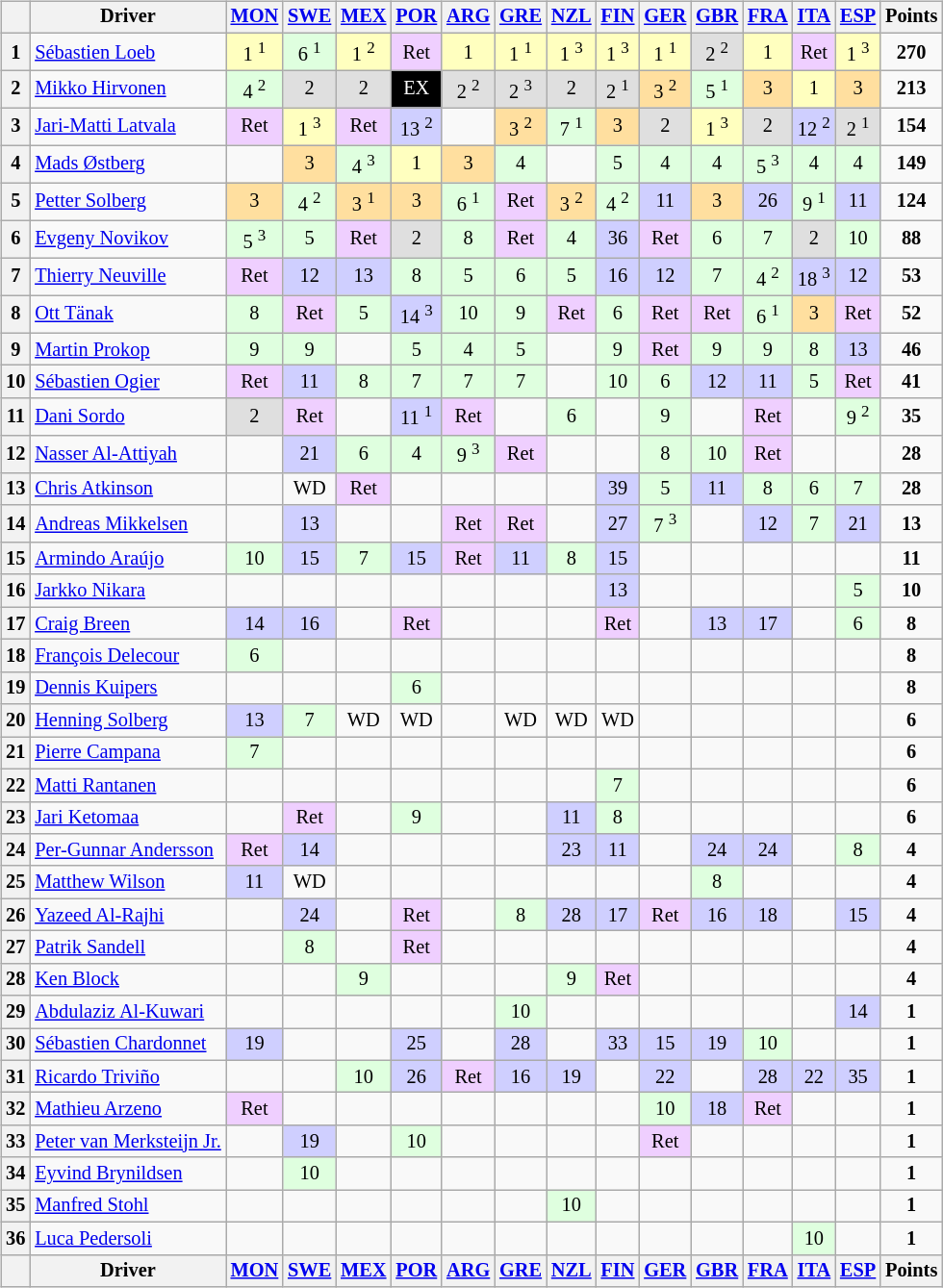<table>
<tr>
<td><br><table class="wikitable" style="font-size: 85%; text-align: center;">
<tr valign="top">
<th valign="middle"></th>
<th valign="middle">Driver</th>
<th><a href='#'>MON</a><br></th>
<th><a href='#'>SWE</a><br></th>
<th><a href='#'>MEX</a><br></th>
<th><a href='#'>POR</a><br></th>
<th><a href='#'>ARG</a><br></th>
<th><a href='#'>GRE</a><br></th>
<th><a href='#'>NZL</a><br></th>
<th><a href='#'>FIN</a><br></th>
<th><a href='#'>GER</a><br></th>
<th><a href='#'>GBR</a><br></th>
<th><a href='#'>FRA</a><br></th>
<th><a href='#'>ITA</a><br></th>
<th><a href='#'>ESP</a><br></th>
<th valign="middle">Points</th>
</tr>
<tr>
<th>1</th>
<td align=left> <a href='#'>Sébastien Loeb</a></td>
<td style="background:#ffffbf;">1 <sup>1</sup></td>
<td style="background:#dfffdf;">6 <sup>1</sup></td>
<td style="background:#ffffbf;">1 <sup>2</sup></td>
<td style="background:#efcfff;">Ret</td>
<td style="background:#ffffbf;">1</td>
<td style="background:#ffffbf;">1 <sup>1</sup></td>
<td style="background:#ffffbf;">1 <sup>3</sup></td>
<td style="background:#ffffbf;">1 <sup>3</sup></td>
<td style="background:#ffffbf;">1 <sup>1</sup></td>
<td style="background:#dfdfdf;">2 <sup>2</sup></td>
<td style="background:#ffffbf;">1</td>
<td style="background:#efcfff;">Ret</td>
<td style="background:#ffffbf;">1 <sup>3</sup></td>
<td><strong>270</strong></td>
</tr>
<tr>
<th>2</th>
<td align=left> <a href='#'>Mikko Hirvonen</a></td>
<td style="background:#dfffdf;">4 <sup>2</sup></td>
<td style="background:#dfdfdf;">2</td>
<td style="background:#dfdfdf;">2</td>
<td style="background:#000000; color:white;">EX</td>
<td style="background:#dfdfdf;">2 <sup>2</sup></td>
<td style="background:#dfdfdf;">2 <sup>3</sup></td>
<td style="background:#dfdfdf;">2</td>
<td style="background:#dfdfdf;">2 <sup>1</sup></td>
<td style="background:#ffdf9f;">3 <sup>2</sup></td>
<td style="background:#dfffdf;">5 <sup>1</sup></td>
<td style="background:#ffdf9f;">3</td>
<td style="background:#ffffbf;">1</td>
<td style="background:#ffdf9f;">3</td>
<td><strong>213</strong></td>
</tr>
<tr>
<th>3</th>
<td align=left> <a href='#'>Jari-Matti Latvala</a></td>
<td style="background:#efcfff;">Ret</td>
<td style="background:#ffffbf;">1 <sup>3</sup></td>
<td style="background:#efcfff;">Ret</td>
<td style="background:#cfcfff;">13 <sup>2</sup></td>
<td></td>
<td style="background:#ffdf9f;">3 <sup>2</sup></td>
<td style="background:#dfffdf;">7 <sup>1</sup></td>
<td style="background:#ffdf9f;">3</td>
<td style="background:#dfdfdf;">2</td>
<td style="background:#ffffbf;">1 <sup>3</sup></td>
<td style="background:#dfdfdf;">2</td>
<td style="background:#cfcfff;">12 <sup>2</sup></td>
<td style="background:#dfdfdf;">2 <sup>1</sup></td>
<td><strong>154</strong></td>
</tr>
<tr>
<th>4</th>
<td align=left> <a href='#'>Mads Østberg</a></td>
<td></td>
<td style="background:#ffdf9f;">3</td>
<td style="background:#dfffdf;">4 <sup>3</sup></td>
<td style="background:#ffffbf;">1</td>
<td style="background:#ffdf9f;">3</td>
<td style="background:#dfffdf;">4</td>
<td></td>
<td style="background:#dfffdf;">5</td>
<td style="background:#dfffdf;">4</td>
<td style="background:#dfffdf;">4</td>
<td style="background:#dfffdf;">5 <sup>3</sup></td>
<td style="background:#dfffdf;">4</td>
<td style="background:#dfffdf;">4</td>
<td><strong>149</strong></td>
</tr>
<tr>
<th>5</th>
<td align=left> <a href='#'>Petter Solberg</a></td>
<td style="background:#ffdf9f;">3</td>
<td style="background:#dfffdf;">4 <sup>2</sup></td>
<td style="background:#ffdf9f;">3 <sup>1</sup></td>
<td style="background:#ffdf9f;">3</td>
<td style="background:#dfffdf;">6 <sup>1</sup></td>
<td style="background:#efcfff;">Ret</td>
<td style="background:#ffdf9f;">3 <sup>2</sup></td>
<td style="background:#dfffdf;">4 <sup>2</sup></td>
<td style="background:#cfcfff;">11</td>
<td style="background:#ffdf9f;">3</td>
<td style="background:#cfcfff;">26</td>
<td style="background:#dfffdf;">9 <sup>1</sup></td>
<td style="background:#cfcfff;">11</td>
<td><strong>124</strong></td>
</tr>
<tr>
<th>6</th>
<td align=left> <a href='#'>Evgeny Novikov</a></td>
<td style="background:#dfffdf;">5 <sup>3</sup></td>
<td style="background:#dfffdf;">5</td>
<td style="background:#efcfff;">Ret</td>
<td style="background:#dfdfdf;">2</td>
<td style="background:#dfffdf;">8</td>
<td style="background:#efcfff;">Ret</td>
<td style="background:#dfffdf;">4</td>
<td style="background:#cfcfff;">36</td>
<td style="background:#efcfff;">Ret</td>
<td style="background:#dfffdf;">6</td>
<td style="background:#dfffdf;">7</td>
<td style="background:#dfdfdf;">2</td>
<td style="background:#dfffdf;">10</td>
<td><strong>88</strong></td>
</tr>
<tr>
<th>7</th>
<td align=left> <a href='#'>Thierry Neuville</a></td>
<td style="background:#efcfff;">Ret</td>
<td style="background:#cfcfff;">12</td>
<td style="background:#cfcfff;">13</td>
<td style="background:#dfffdf;">8</td>
<td style="background:#dfffdf;">5</td>
<td style="background:#dfffdf;">6</td>
<td style="background:#dfffdf;">5</td>
<td style="background:#cfcfff;">16</td>
<td style="background:#cfcfff;">12</td>
<td style="background:#dfffdf;">7</td>
<td style="background:#dfffdf;">4 <sup>2</sup></td>
<td style="background:#cfcfff;">18 <sup>3</sup></td>
<td style="background:#cfcfff;">12</td>
<td><strong>53</strong></td>
</tr>
<tr>
<th>8</th>
<td align=left> <a href='#'>Ott Tänak</a></td>
<td style="background:#dfffdf;">8</td>
<td style="background:#efcfff;">Ret</td>
<td style="background:#dfffdf;">5</td>
<td style="background:#cfcfff;">14 <sup>3</sup></td>
<td style="background:#dfffdf;">10</td>
<td style="background:#dfffdf;">9</td>
<td style="background:#efcfff;">Ret</td>
<td style="background:#dfffdf;">6</td>
<td style="background:#efcfff;">Ret</td>
<td style="background:#efcfff;">Ret</td>
<td style="background:#dfffdf;">6 <sup>1</sup></td>
<td style="background:#ffdf9f;">3</td>
<td style="background:#efcfff;">Ret</td>
<td><strong>52</strong></td>
</tr>
<tr>
<th>9</th>
<td align=left> <a href='#'>Martin Prokop</a></td>
<td style="background:#dfffdf;">9</td>
<td style="background:#dfffdf;">9</td>
<td></td>
<td style="background:#dfffdf;">5</td>
<td style="background:#dfffdf;">4</td>
<td style="background:#dfffdf;">5</td>
<td></td>
<td style="background:#dfffdf;">9</td>
<td style="background:#efcfff;">Ret</td>
<td style="background:#dfffdf;">9</td>
<td style="background:#dfffdf;">9</td>
<td style="background:#dfffdf;">8</td>
<td style="background:#cfcfff;">13</td>
<td><strong>46</strong></td>
</tr>
<tr>
<th>10</th>
<td align=left> <a href='#'>Sébastien Ogier</a></td>
<td style="background:#efcfff;">Ret</td>
<td style="background:#cfcfff;">11</td>
<td style="background:#dfffdf;">8</td>
<td style="background:#dfffdf;">7</td>
<td style="background:#dfffdf;">7</td>
<td style="background:#dfffdf;">7</td>
<td></td>
<td style="background:#dfffdf;">10</td>
<td style="background:#dfffdf;">6</td>
<td style="background:#cfcfff;">12</td>
<td style="background:#cfcfff;">11</td>
<td style="background:#dfffdf;">5</td>
<td style="background:#efcfff;">Ret</td>
<td><strong>41</strong></td>
</tr>
<tr>
<th>11</th>
<td align=left> <a href='#'>Dani Sordo</a></td>
<td style="background:#dfdfdf;">2</td>
<td style="background:#efcfff;">Ret</td>
<td></td>
<td style="background:#cfcfff;">11 <sup>1</sup></td>
<td style="background:#efcfff;">Ret</td>
<td></td>
<td style="background:#dfffdf;">6</td>
<td></td>
<td style="background:#dfffdf;">9</td>
<td></td>
<td style="background:#efcfff;">Ret</td>
<td></td>
<td style="background:#dfffdf;">9 <sup>2</sup></td>
<td><strong>35</strong></td>
</tr>
<tr>
<th>12</th>
<td align=left> <a href='#'>Nasser Al-Attiyah</a></td>
<td></td>
<td style="background:#cfcfff;">21</td>
<td style="background:#dfffdf;">6</td>
<td style="background:#dfffdf;">4</td>
<td style="background:#dfffdf;">9 <sup>3</sup></td>
<td style="background:#efcfff;">Ret</td>
<td></td>
<td></td>
<td style="background:#dfffdf;">8</td>
<td style="background:#dfffdf;">10</td>
<td style="background:#efcfff;">Ret</td>
<td></td>
<td></td>
<td><strong>28</strong></td>
</tr>
<tr>
<th>13</th>
<td align=left> <a href='#'>Chris Atkinson</a></td>
<td></td>
<td>WD</td>
<td style="background:#efcfff;">Ret</td>
<td></td>
<td></td>
<td></td>
<td></td>
<td style="background:#cfcfff;">39</td>
<td style="background:#dfffdf;">5</td>
<td style="background:#cfcfff;">11</td>
<td style="background:#dfffdf;">8</td>
<td style="background:#dfffdf;">6</td>
<td style="background:#dfffdf;">7</td>
<td><strong>28</strong></td>
</tr>
<tr>
<th>14</th>
<td align=left> <a href='#'>Andreas Mikkelsen</a></td>
<td></td>
<td style="background:#cfcfff;">13</td>
<td></td>
<td></td>
<td style="background:#efcfff;">Ret</td>
<td style="background:#efcfff;">Ret</td>
<td></td>
<td style="background:#cfcfff;">27</td>
<td style="background:#dfffdf;">7 <sup>3</sup></td>
<td></td>
<td style="background:#cfcfff;">12</td>
<td style="background:#dfffdf;">7</td>
<td style="background:#cfcfff;">21</td>
<td><strong>13</strong></td>
</tr>
<tr>
<th>15</th>
<td align=left> <a href='#'>Armindo Araújo</a></td>
<td style="background:#dfffdf;">10</td>
<td style="background:#cfcfff;">15</td>
<td style="background:#dfffdf;">7</td>
<td style="background:#cfcfff;">15</td>
<td style="background:#efcfff;">Ret</td>
<td style="background:#cfcfff;">11</td>
<td style="background:#dfffdf;">8</td>
<td style="background:#cfcfff;">15</td>
<td></td>
<td></td>
<td></td>
<td></td>
<td></td>
<td><strong>11</strong></td>
</tr>
<tr>
<th>16</th>
<td align=left> <a href='#'>Jarkko Nikara</a></td>
<td></td>
<td></td>
<td></td>
<td></td>
<td></td>
<td></td>
<td></td>
<td style="background:#cfcfff;">13</td>
<td></td>
<td></td>
<td></td>
<td></td>
<td style="background:#dfffdf;">5</td>
<td><strong>10</strong></td>
</tr>
<tr>
<th>17</th>
<td align=left> <a href='#'>Craig Breen</a></td>
<td style="background:#cfcfff;">14</td>
<td style="background:#cfcfff;">16</td>
<td></td>
<td style="background:#efcfff;">Ret</td>
<td></td>
<td></td>
<td></td>
<td style="background:#efcfff;">Ret</td>
<td></td>
<td style="background:#cfcfff;">13</td>
<td style="background:#cfcfff;">17</td>
<td></td>
<td style="background:#dfffdf;">6</td>
<td><strong>8</strong></td>
</tr>
<tr>
<th>18</th>
<td align=left> <a href='#'>François Delecour</a></td>
<td style="background:#dfffdf;">6</td>
<td></td>
<td></td>
<td></td>
<td></td>
<td></td>
<td></td>
<td></td>
<td></td>
<td></td>
<td></td>
<td></td>
<td></td>
<td><strong>8</strong></td>
</tr>
<tr>
<th>19</th>
<td align=left> <a href='#'>Dennis Kuipers</a></td>
<td></td>
<td></td>
<td></td>
<td style="background:#dfffdf;">6</td>
<td></td>
<td></td>
<td></td>
<td></td>
<td></td>
<td></td>
<td></td>
<td></td>
<td></td>
<td><strong>8</strong></td>
</tr>
<tr>
<th>20</th>
<td align=left> <a href='#'>Henning Solberg</a></td>
<td style="background:#cfcfff;">13</td>
<td style="background:#dfffdf;">7</td>
<td>WD</td>
<td>WD</td>
<td></td>
<td>WD</td>
<td>WD</td>
<td>WD</td>
<td></td>
<td></td>
<td></td>
<td></td>
<td></td>
<td><strong>6</strong></td>
</tr>
<tr>
<th>21</th>
<td align=left> <a href='#'>Pierre Campana</a></td>
<td style="background:#dfffdf;">7</td>
<td></td>
<td></td>
<td></td>
<td></td>
<td></td>
<td></td>
<td></td>
<td></td>
<td></td>
<td></td>
<td></td>
<td></td>
<td><strong>6</strong></td>
</tr>
<tr>
<th>22</th>
<td align=left> <a href='#'>Matti Rantanen</a></td>
<td></td>
<td></td>
<td></td>
<td></td>
<td></td>
<td></td>
<td></td>
<td style="background:#dfffdf;">7</td>
<td></td>
<td></td>
<td></td>
<td></td>
<td></td>
<td><strong>6</strong></td>
</tr>
<tr>
<th>23</th>
<td align=left> <a href='#'>Jari Ketomaa</a></td>
<td></td>
<td style="background:#efcfff;">Ret</td>
<td></td>
<td style="background:#dfffdf;">9</td>
<td></td>
<td></td>
<td style="background:#cfcfff;">11</td>
<td style="background:#dfffdf;">8</td>
<td></td>
<td></td>
<td></td>
<td></td>
<td></td>
<td><strong>6</strong></td>
</tr>
<tr>
<th>24</th>
<td align=left> <a href='#'>Per-Gunnar Andersson</a></td>
<td style="background:#efcfff;">Ret</td>
<td style="background:#cfcfff;">14</td>
<td></td>
<td></td>
<td></td>
<td></td>
<td style="background:#cfcfff;">23</td>
<td style="background:#cfcfff;">11</td>
<td></td>
<td style="background:#cfcfff;">24</td>
<td style="background:#cfcfff;">24</td>
<td></td>
<td style="background:#dfffdf;">8</td>
<td><strong>4</strong></td>
</tr>
<tr>
<th>25</th>
<td align=left> <a href='#'>Matthew Wilson</a></td>
<td style="background:#cfcfff;">11</td>
<td>WD</td>
<td></td>
<td></td>
<td></td>
<td></td>
<td></td>
<td></td>
<td></td>
<td style="background:#dfffdf;">8</td>
<td></td>
<td></td>
<td></td>
<td><strong>4</strong></td>
</tr>
<tr>
<th>26</th>
<td align=left> <a href='#'>Yazeed Al-Rajhi</a></td>
<td></td>
<td style="background:#cfcfff;">24</td>
<td></td>
<td style="background:#efcfff;">Ret</td>
<td></td>
<td style="background:#dfffdf;">8</td>
<td style="background:#cfcfff;">28</td>
<td style="background:#cfcfff;">17</td>
<td style="background:#efcfff;">Ret</td>
<td style="background:#cfcfff;">16</td>
<td style="background:#cfcfff;">18</td>
<td></td>
<td style="background:#cfcfff;">15</td>
<td><strong>4</strong></td>
</tr>
<tr>
<th>27</th>
<td align=left> <a href='#'>Patrik Sandell</a></td>
<td></td>
<td style="background:#dfffdf;">8</td>
<td></td>
<td style="background:#efcfff;">Ret</td>
<td></td>
<td></td>
<td></td>
<td></td>
<td></td>
<td></td>
<td></td>
<td></td>
<td></td>
<td><strong>4</strong></td>
</tr>
<tr>
<th>28</th>
<td align=left> <a href='#'>Ken Block</a></td>
<td></td>
<td></td>
<td style="background:#dfffdf;">9</td>
<td></td>
<td></td>
<td></td>
<td style="background:#dfffdf;">9</td>
<td style="background:#efcfff;">Ret</td>
<td></td>
<td></td>
<td></td>
<td></td>
<td></td>
<td><strong>4</strong></td>
</tr>
<tr>
<th>29</th>
<td align=left> <a href='#'>Abdulaziz Al-Kuwari</a></td>
<td></td>
<td></td>
<td></td>
<td></td>
<td></td>
<td style="background:#dfffdf;">10</td>
<td></td>
<td></td>
<td></td>
<td></td>
<td></td>
<td></td>
<td style="background:#cfcfff;">14</td>
<td><strong>1</strong></td>
</tr>
<tr>
<th>30</th>
<td align=left> <a href='#'>Sébastien Chardonnet</a></td>
<td style="background:#cfcfff;">19</td>
<td></td>
<td></td>
<td style="background:#cfcfff;">25</td>
<td></td>
<td style="background:#cfcfff;">28</td>
<td></td>
<td style="background:#cfcfff;">33</td>
<td style="background:#cfcfff;">15</td>
<td style="background:#cfcfff;">19</td>
<td style="background:#dfffdf;">10</td>
<td></td>
<td></td>
<td><strong>1</strong></td>
</tr>
<tr>
<th>31</th>
<td align=left> <a href='#'>Ricardo Triviño</a></td>
<td></td>
<td></td>
<td style="background:#dfffdf;">10</td>
<td style="background:#cfcfff;">26</td>
<td style="background:#efcfff;">Ret</td>
<td style="background:#cfcfff;">16</td>
<td style="background:#cfcfff;">19</td>
<td></td>
<td style="background:#cfcfff;">22</td>
<td></td>
<td style="background:#cfcfff;">28</td>
<td style="background:#cfcfff;">22</td>
<td style="background:#cfcfff;">35</td>
<td><strong>1</strong></td>
</tr>
<tr>
<th>32</th>
<td align=left> <a href='#'>Mathieu Arzeno</a></td>
<td style="background:#efcfff;">Ret</td>
<td></td>
<td></td>
<td></td>
<td></td>
<td></td>
<td></td>
<td></td>
<td style="background:#dfffdf;">10</td>
<td style="background:#cfcfff;">18</td>
<td style="background:#efcfff;">Ret</td>
<td></td>
<td></td>
<td><strong>1</strong></td>
</tr>
<tr>
<th>33</th>
<td align=left nowrap> <a href='#'>Peter van Merksteijn Jr.</a></td>
<td></td>
<td style="background:#cfcfff;">19</td>
<td></td>
<td style="background:#dfffdf;">10</td>
<td></td>
<td></td>
<td></td>
<td></td>
<td style="background:#efcfff;">Ret</td>
<td></td>
<td></td>
<td></td>
<td></td>
<td><strong>1</strong></td>
</tr>
<tr>
<th>34</th>
<td align=left> <a href='#'>Eyvind Brynildsen</a></td>
<td></td>
<td style="background:#dfffdf;">10</td>
<td></td>
<td></td>
<td></td>
<td></td>
<td></td>
<td></td>
<td></td>
<td></td>
<td></td>
<td></td>
<td></td>
<td><strong>1</strong></td>
</tr>
<tr>
<th>35</th>
<td align=left> <a href='#'>Manfred Stohl</a></td>
<td></td>
<td></td>
<td></td>
<td></td>
<td></td>
<td></td>
<td style="background:#dfffdf;">10</td>
<td></td>
<td></td>
<td></td>
<td></td>
<td></td>
<td></td>
<td><strong>1</strong></td>
</tr>
<tr>
<th>36</th>
<td align=left> <a href='#'>Luca Pedersoli</a></td>
<td></td>
<td></td>
<td></td>
<td></td>
<td></td>
<td></td>
<td></td>
<td></td>
<td></td>
<td></td>
<td></td>
<td style="background:#dfffdf;">10</td>
<td></td>
<td><strong>1</strong></td>
</tr>
<tr valign="top">
<th valign="middle"></th>
<th valign="middle">Driver</th>
<th><a href='#'>MON</a><br></th>
<th><a href='#'>SWE</a><br></th>
<th><a href='#'>MEX</a><br></th>
<th><a href='#'>POR</a><br></th>
<th><a href='#'>ARG</a><br></th>
<th><a href='#'>GRE</a><br></th>
<th><a href='#'>NZL</a><br></th>
<th><a href='#'>FIN</a><br></th>
<th><a href='#'>GER</a><br></th>
<th><a href='#'>GBR</a><br></th>
<th><a href='#'>FRA</a><br></th>
<th><a href='#'>ITA</a><br></th>
<th><a href='#'>ESP</a><br></th>
<th valign="middle">Points</th>
</tr>
</table>
</td>
<td valign="top"><br></td>
</tr>
</table>
